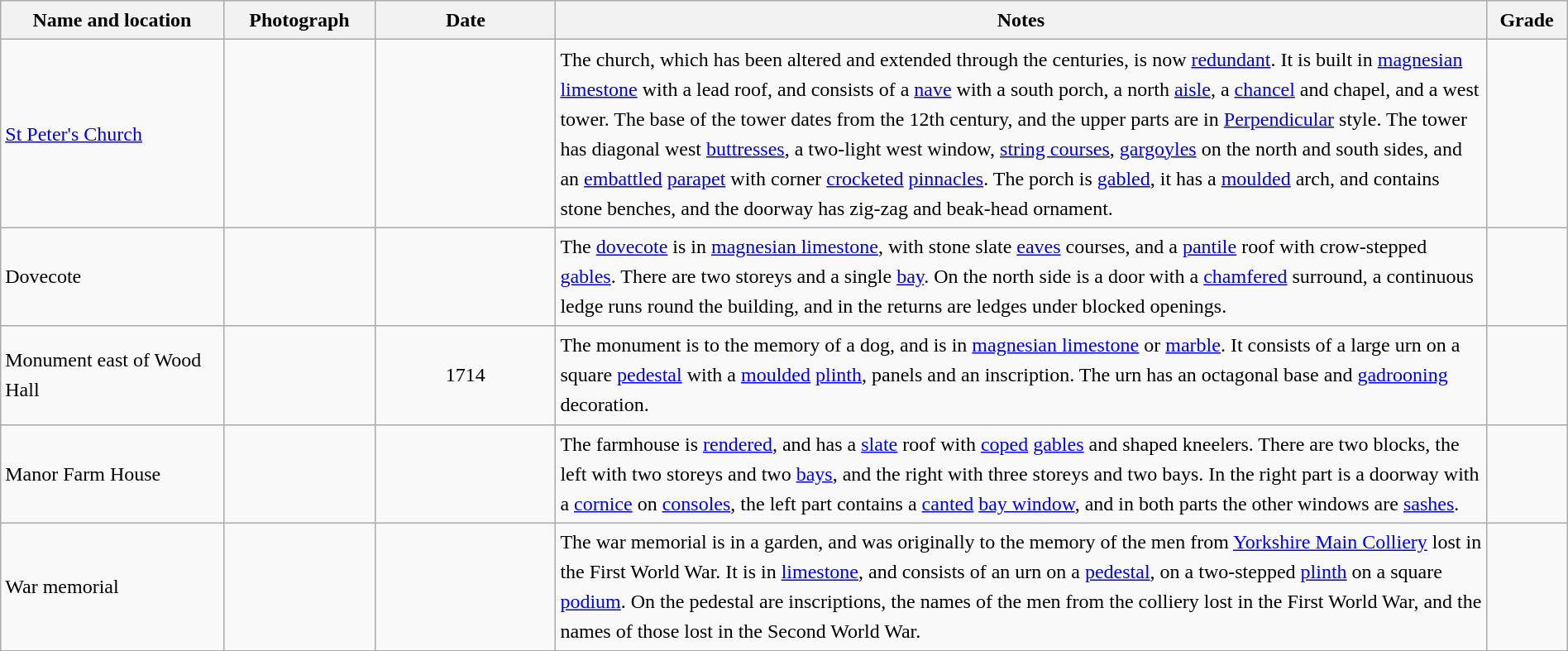<table class="wikitable sortable plainrowheaders" style="width:100%; border:0; text-align:left; line-height:150%;">
<tr>
<th scope="col"  style="width:150px">Name and location</th>
<th scope="col"  style="width:100px" class="unsortable">Photograph</th>
<th scope="col"  style="width:120px">Date</th>
<th scope="col"  style="width:650px" class="unsortable">Notes</th>
<th scope="col"  style="width:50px">Grade</th>
</tr>
<tr>
<td><a href='#'>St Peter's Church</a><br><small></small></td>
<td></td>
<td align="center"></td>
<td>The church, which has been altered and extended through the centuries, is now <a href='#'>redundant</a>.  It is built in <a href='#'>magnesian limestone</a> with a lead roof, and consists of a <a href='#'>nave</a> with a south porch, a north <a href='#'>aisle</a>, a <a href='#'>chancel</a> and chapel, and a west tower.  The base of the tower dates from the 12th century, and the upper parts are in <a href='#'>Perpendicular</a> style.  The tower has diagonal west <a href='#'>buttresses</a>, a two-light west window, <a href='#'>string courses</a>, <a href='#'>gargoyles</a> on the north and south sides, and an <a href='#'>embattled</a> <a href='#'>parapet</a> with corner <a href='#'>crocketed</a> <a href='#'>pinnacles</a>.  The porch is <a href='#'>gabled</a>, it has a <a href='#'>moulded</a> arch, and contains stone benches, and the doorway has zig-zag and beak-head ornament.</td>
<td align="center" ></td>
</tr>
<tr>
<td>Dovecote<br><small></small></td>
<td></td>
<td align="center"></td>
<td>The <a href='#'>dovecote</a> is in <a href='#'>magnesian limestone</a>, with stone slate <a href='#'>eaves</a> courses, and a <a href='#'>pantile</a> roof with crow-stepped <a href='#'>gables</a>.  There are two storeys and a single <a href='#'>bay</a>.  On the north side is a door with a <a href='#'>chamfered</a> surround, a continuous ledge runs round the building, and in the returns are ledges under blocked openings.</td>
<td align="center" ></td>
</tr>
<tr>
<td>Monument east of Wood Hall<br><small></small></td>
<td></td>
<td align="center">1714</td>
<td>The monument is to the memory of a dog, and is in <a href='#'>magnesian limestone</a> or <a href='#'>marble</a>.  It consists of a large urn on a square <a href='#'>pedestal</a> with a <a href='#'>moulded</a> <a href='#'>plinth</a>, panels and an inscription.  The urn has an octagonal base and <a href='#'>gadrooning</a> decoration.</td>
<td align="center" ></td>
</tr>
<tr>
<td>Manor Farm House<br><small></small></td>
<td></td>
<td align="center"></td>
<td>The farmhouse is <a href='#'>rendered</a>, and has a <a href='#'>slate</a> roof with <a href='#'>coped</a> <a href='#'>gables</a> and shaped kneelers.  There are two blocks, the left with two storeys and two <a href='#'>bays</a>, and the right with three storeys and two bays.  In the right part is a doorway with a <a href='#'>cornice</a> on <a href='#'>consoles</a>, the left part contains a <a href='#'>canted</a> <a href='#'>bay window</a>, and in both parts the other windows are <a href='#'>sashes</a>.</td>
<td align="center" ></td>
</tr>
<tr>
<td>War memorial<br><small></small></td>
<td></td>
<td align="center"></td>
<td>The war memorial is in a garden, and was originally to the memory of the men from <a href='#'>Yorkshire Main Colliery</a> lost in the First World War.  It is in <a href='#'>limestone</a>, and consists of an urn on a <a href='#'>pedestal</a>, on a two-stepped <a href='#'>plinth</a> on a square <a href='#'>podium</a>.  On the pedestal are inscriptions, the names of the men from the colliery lost in the First World War, and the names of those lost in the Second World War.</td>
<td align="center" ></td>
</tr>
<tr>
</tr>
</table>
